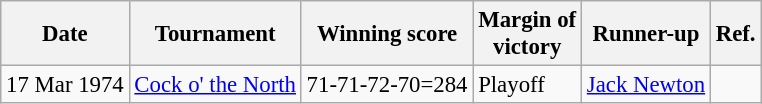<table class="wikitable" style="font-size:95%;">
<tr>
<th>Date</th>
<th>Tournament</th>
<th>Winning score</th>
<th>Margin of<br>victory</th>
<th>Runner-up</th>
<th>Ref.</th>
</tr>
<tr>
<td>17 Mar 1974</td>
<td><a href='#'>Cock o' the North</a></td>
<td>71-71-72-70=284</td>
<td>Playoff</td>
<td> <a href='#'>Jack Newton</a></td>
<td></td>
</tr>
</table>
